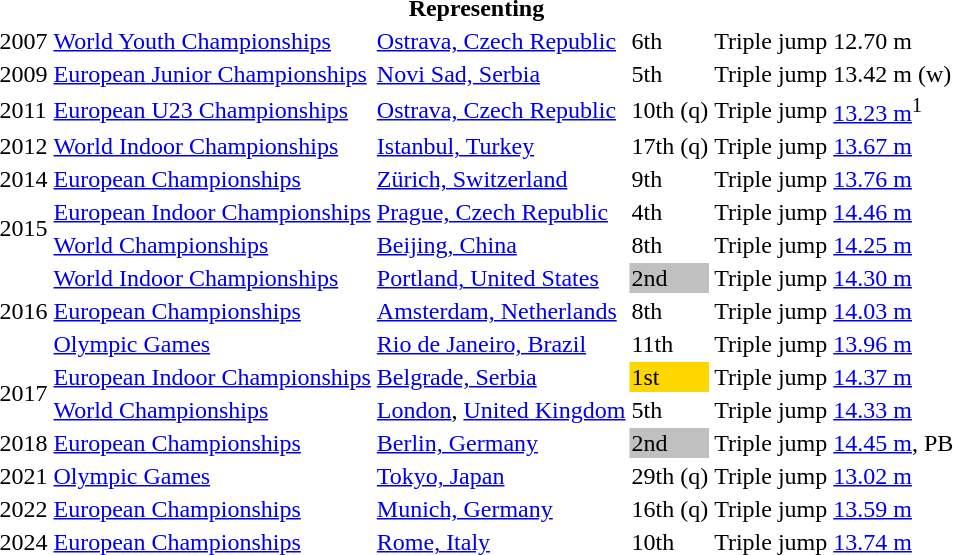<table>
<tr>
<th colspan="6">Representing </th>
</tr>
<tr>
<td>2007</td>
<td><a href='#'>World Youth Championships</a></td>
<td><a href='#'>Ostrava, Czech Republic</a></td>
<td>6th</td>
<td>Triple jump</td>
<td>12.70 m</td>
</tr>
<tr>
<td>2009</td>
<td><a href='#'>European Junior Championships</a></td>
<td><a href='#'>Novi Sad, Serbia</a></td>
<td>5th</td>
<td>Triple jump</td>
<td>13.42 m (w)</td>
</tr>
<tr>
<td>2011</td>
<td><a href='#'>European U23 Championships</a></td>
<td><a href='#'>Ostrava, Czech Republic</a></td>
<td>10th (q)</td>
<td>Triple jump</td>
<td><a href='#'>13.23 m</a><sup>1</sup></td>
</tr>
<tr>
<td>2012</td>
<td><a href='#'>World Indoor Championships</a></td>
<td><a href='#'>Istanbul, Turkey</a></td>
<td>17th (q)</td>
<td>Triple jump</td>
<td><a href='#'>13.67 m</a></td>
</tr>
<tr>
<td>2014</td>
<td><a href='#'>European Championships</a></td>
<td><a href='#'>Zürich, Switzerland</a></td>
<td>9th</td>
<td>Triple jump</td>
<td><a href='#'>13.76 m</a></td>
</tr>
<tr>
<td rowspan=2>2015</td>
<td><a href='#'>European Indoor Championships</a></td>
<td><a href='#'>Prague, Czech Republic</a></td>
<td>4th</td>
<td>Triple jump</td>
<td><a href='#'>14.46 m</a></td>
</tr>
<tr>
<td><a href='#'>World Championships</a></td>
<td><a href='#'>Beijing, China</a></td>
<td>8th</td>
<td>Triple jump</td>
<td><a href='#'>14.25 m</a></td>
</tr>
<tr>
<td rowspan=3>2016</td>
<td><a href='#'>World Indoor Championships</a></td>
<td><a href='#'>Portland, United States</a></td>
<td bgcolor=silver>2nd</td>
<td>Triple jump</td>
<td><a href='#'>14.30 m</a></td>
</tr>
<tr>
<td><a href='#'>European Championships</a></td>
<td><a href='#'>Amsterdam, Netherlands</a></td>
<td>8th</td>
<td>Triple jump</td>
<td><a href='#'>14.03 m</a></td>
</tr>
<tr>
<td><a href='#'>Olympic Games</a></td>
<td><a href='#'>Rio de Janeiro, Brazil</a></td>
<td>11th</td>
<td>Triple jump</td>
<td><a href='#'>13.96 m</a></td>
</tr>
<tr>
<td rowspan=2>2017</td>
<td><a href='#'>European Indoor Championships</a></td>
<td><a href='#'>Belgrade, Serbia</a></td>
<td bgcolor=gold>1st</td>
<td>Triple jump</td>
<td><a href='#'>14.37 m</a></td>
</tr>
<tr>
<td><a href='#'>World Championships</a></td>
<td><a href='#'>London</a>, <a href='#'>United Kingdom</a></td>
<td>5th</td>
<td>Triple jump</td>
<td><a href='#'>14.33 m</a></td>
</tr>
<tr>
<td>2018</td>
<td><a href='#'>European Championships</a></td>
<td><a href='#'>Berlin, Germany</a></td>
<td bgcolor="silver">2nd</td>
<td>Triple jump</td>
<td><a href='#'>14.45 m</a>, PB</td>
</tr>
<tr>
<td>2021</td>
<td><a href='#'>Olympic Games</a></td>
<td><a href='#'>Tokyo, Japan</a></td>
<td>29th (q)</td>
<td>Triple jump</td>
<td><a href='#'>13.02 m</a></td>
</tr>
<tr>
<td>2022</td>
<td><a href='#'>European Championships</a></td>
<td><a href='#'>Munich, Germany</a></td>
<td>16th (q)</td>
<td>Triple jump</td>
<td><a href='#'>13.59 m</a></td>
</tr>
<tr>
<td>2024</td>
<td><a href='#'>European Championships</a></td>
<td><a href='#'>Rome, Italy</a></td>
<td>10th</td>
<td>Triple jump</td>
<td><a href='#'>13.74 m</a></td>
</tr>
</table>
